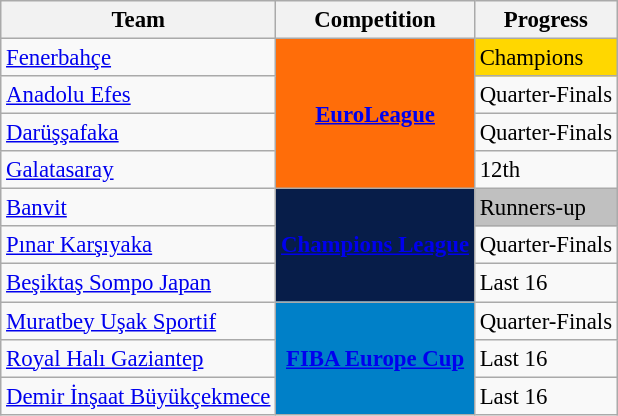<table class="wikitable sortable"  style="font-size:95%;">
<tr>
<th>Team</th>
<th>Competition</th>
<th>Progress</th>
</tr>
<tr>
<td><a href='#'>Fenerbahçe</a></td>
<td rowspan="4" style="background:#ff6d09;color:#ffffff;text-align:center"><strong><a href='#'><span>EuroLeague</span></a></strong></td>
<td bgcolor=gold>Champions</td>
</tr>
<tr>
<td><a href='#'>Anadolu Efes</a></td>
<td>Quarter-Finals</td>
</tr>
<tr>
<td><a href='#'>Darüşşafaka</a></td>
<td>Quarter-Finals</td>
</tr>
<tr>
<td><a href='#'>Galatasaray</a></td>
<td>12th</td>
</tr>
<tr>
<td><a href='#'>Banvit</a></td>
<td rowspan=3 style="background-color:#071D49;color:#D0D3D4;text-align:center"><strong><a href='#'><span>Champions League</span></a></strong></td>
<td bgcolor=silver>Runners-up</td>
</tr>
<tr>
<td><a href='#'>Pınar Karşıyaka</a></td>
<td>Quarter-Finals</td>
</tr>
<tr>
<td><a href='#'>Beşiktaş Sompo Japan</a></td>
<td>Last 16</td>
</tr>
<tr>
<td><a href='#'>Muratbey Uşak Sportif</a></td>
<td rowspan=3 style="background-color:#0080C8;color:white;text-align:center"><strong><a href='#'><span>FIBA Europe Cup</span></a></strong></td>
<td>Quarter-Finals</td>
</tr>
<tr>
<td><a href='#'>Royal Halı Gaziantep</a></td>
<td>Last 16</td>
</tr>
<tr>
<td><a href='#'>Demir İnşaat Büyükçekmece</a></td>
<td>Last 16</td>
</tr>
</table>
